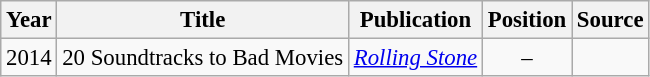<table class="wikitable" style="font-size: 95%; text-align: center;">
<tr>
<th>Year</th>
<th class="unsortable">Title</th>
<th>Publication</th>
<th>Position</th>
<th>Source</th>
</tr>
<tr>
<td>2014</td>
<td align="left">20 Soundtracks to Bad Movies</td>
<td align="left"><em><a href='#'>Rolling Stone</a></em></td>
<td>–</td>
<td></td>
</tr>
</table>
